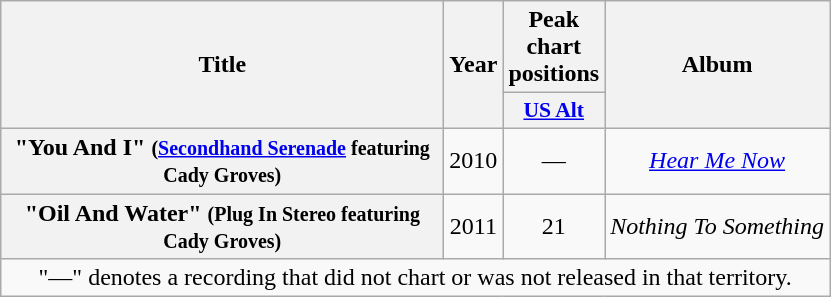<table class="wikitable plainrowheaders" style="text-align:center;" border="1">
<tr>
<th rowspan="2" scope="col" style="width:18em;">Title</th>
<th rowspan="2" scope="col">Year</th>
<th>Peak chart positions</th>
<th rowspan="2" scope="col">Album</th>
</tr>
<tr>
<th scope="col" style="width:3em;font-size:90%;"><a href='#'>US Alt</a><br></th>
</tr>
<tr>
<th scope="row">"You And I" <small>(<a href='#'>Secondhand Serenade</a> featuring Cady Groves)</small></th>
<td>2010</td>
<td>—</td>
<td><a href='#'><em>Hear Me Now</em></a></td>
</tr>
<tr>
<th scope="row">"Oil And Water" <small>(Plug In Stereo featuring Cady Groves)</small></th>
<td>2011</td>
<td>21</td>
<td><em>Nothing To Something</em></td>
</tr>
<tr>
<td colspan="4">"—" denotes a recording that did not chart or was not released in that territory.</td>
</tr>
</table>
